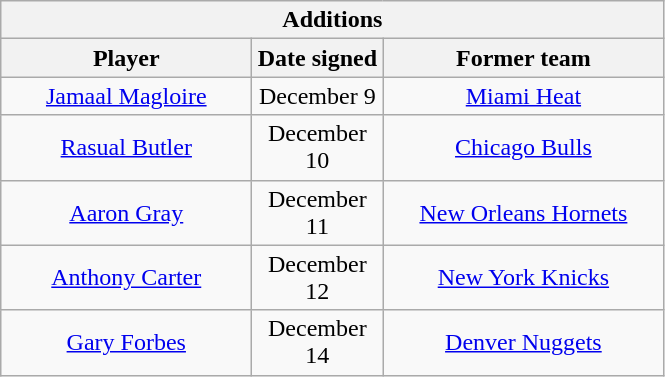<table class="wikitable" style="text-align:center">
<tr>
<th colspan=3>Additions</th>
</tr>
<tr>
<th style="width:160px">Player</th>
<th style="width:80px">Date signed</th>
<th style="width:180px">Former team</th>
</tr>
<tr>
<td><a href='#'>Jamaal Magloire</a></td>
<td>December 9</td>
<td><a href='#'>Miami Heat</a></td>
</tr>
<tr>
<td><a href='#'>Rasual Butler</a></td>
<td>December 10</td>
<td><a href='#'>Chicago Bulls</a></td>
</tr>
<tr>
<td><a href='#'>Aaron Gray</a></td>
<td>December 11</td>
<td><a href='#'>New Orleans Hornets</a></td>
</tr>
<tr>
<td><a href='#'>Anthony Carter</a></td>
<td>December 12</td>
<td><a href='#'>New York Knicks</a></td>
</tr>
<tr>
<td><a href='#'>Gary Forbes</a></td>
<td>December 14</td>
<td><a href='#'>Denver Nuggets</a></td>
</tr>
</table>
